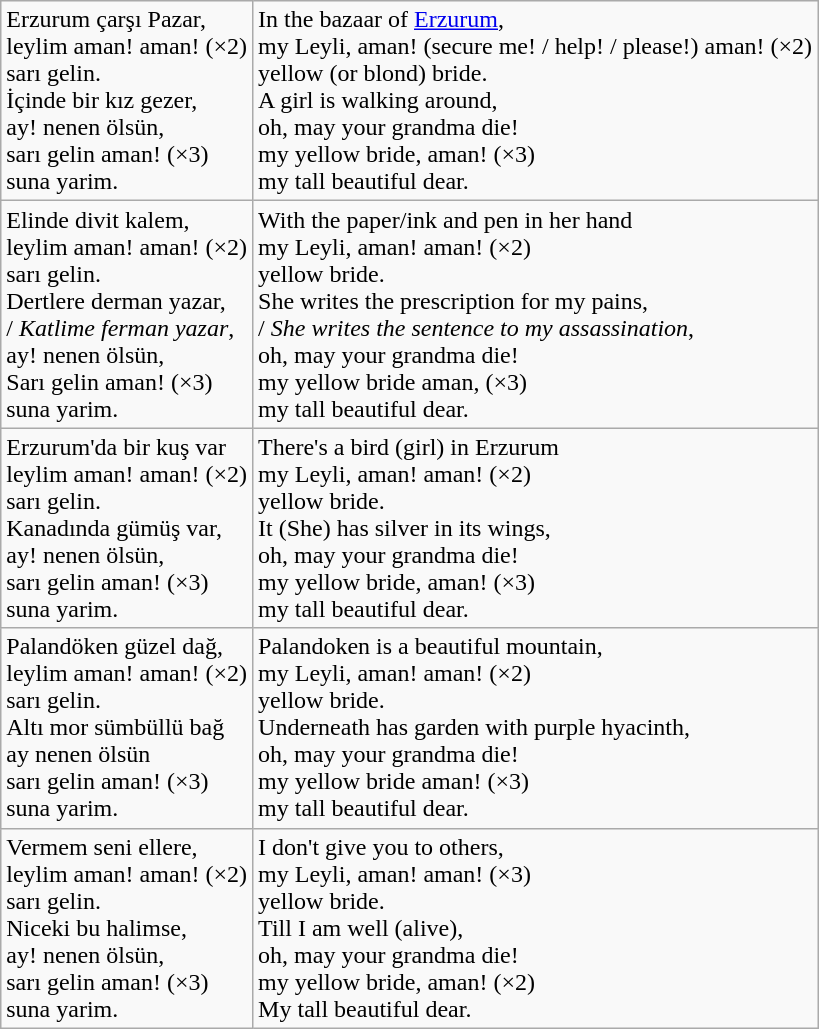<table class="wikitable">
<tr>
<td>Erzurum çarşı Pazar,<br>leylim aman! aman! (×2)<br>sarı gelin.<br>İçinde bir kız gezer,
<br>ay! nenen ölsün,
<br>sarı gelin aman! (×3)
<br>suna yarim.</td>
<td>In the bazaar of <a href='#'>Erzurum</a>,<br>my Leyli, aman! (secure me! / help! / please!) aman! (×2)<br>yellow (or blond) bride.<br>A girl is walking around,
<br>oh, may your grandma die!
<br>my yellow bride, aman! (×3)
<br>my tall beautiful dear.</td>
</tr>
<tr>
<td>Elinde divit kalem,<br>leylim aman! aman! (×2)<br>sarı gelin.<br>Dertlere derman yazar,
<br> / <em>Katlime ferman yazar</em>,
<br>ay! nenen ölsün,
<br>Sarı gelin aman! (×3)
<br>suna yarim.</td>
<td>With the paper/ink and pen in her hand<br>my Leyli, aman! aman! (×2)<br>yellow bride.<br>She writes the prescription for my pains,
<br> / <em>She writes the sentence to my assassination</em>,
<br>oh, may your grandma die!
<br>my yellow bride aman, (×3)
<br>my tall beautiful dear.</td>
</tr>
<tr>
<td>Erzurum'da bir kuş var<br>leylim aman! aman! (×2)<br>sarı gelin.<br>Kanadında gümüş var,
<br>ay! nenen ölsün,
<br>sarı gelin aman! (×3)
<br>suna yarim.</td>
<td>There's a bird (girl) in Erzurum<br>my Leyli, aman! aman! (×2)<br>yellow bride.<br>It (She) has silver in its wings,
<br>oh, may your grandma die!
<br>my yellow bride, aman! (×3)
<br>my tall beautiful dear.</td>
</tr>
<tr>
<td>Palandöken güzel dağ,<br>leylim aman! aman! (×2)<br>sarı gelin.<br>Altı mor sümbüllü bağ
<br>ay nenen ölsün
<br>sarı gelin aman! (×3)
<br>suna yarim.</td>
<td>Palandoken is a beautiful mountain,<br>my Leyli, aman! aman! (×2)<br>yellow bride.<br>Underneath has garden with purple hyacinth,
<br>oh, may your grandma die!
<br>my yellow bride aman! (×3)
<br>my tall beautiful dear.</td>
</tr>
<tr>
<td>Vermem seni ellere,<br>leylim aman! aman! (×2)<br>sarı gelin.<br>Niceki bu halimse,
<br>ay! nenen ölsün,
<br>sarı gelin aman! (×3)
<br>suna yarim.</td>
<td>I don't give you to others,<br>my Leyli, aman! aman! (×3)<br>yellow bride.<br>Till I am well (alive),
<br>oh, may your grandma die!
<br>my yellow bride, aman! (×2)
<br>My tall beautiful dear.</td>
</tr>
</table>
